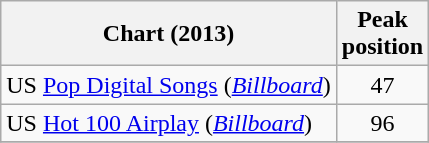<table class="wikitable sortable">
<tr>
<th scope="col">Chart (2013)</th>
<th scope="col">Peak<br>position</th>
</tr>
<tr>
<td>US <a href='#'>Pop Digital Songs</a> (<em><a href='#'>Billboard</a></em>)</td>
<td style="text-align:center;">47</td>
</tr>
<tr>
<td>US <a href='#'>Hot 100 Airplay</a> (<em><a href='#'>Billboard</a></em>)</td>
<td style="text-align:center;">96</td>
</tr>
<tr>
</tr>
</table>
